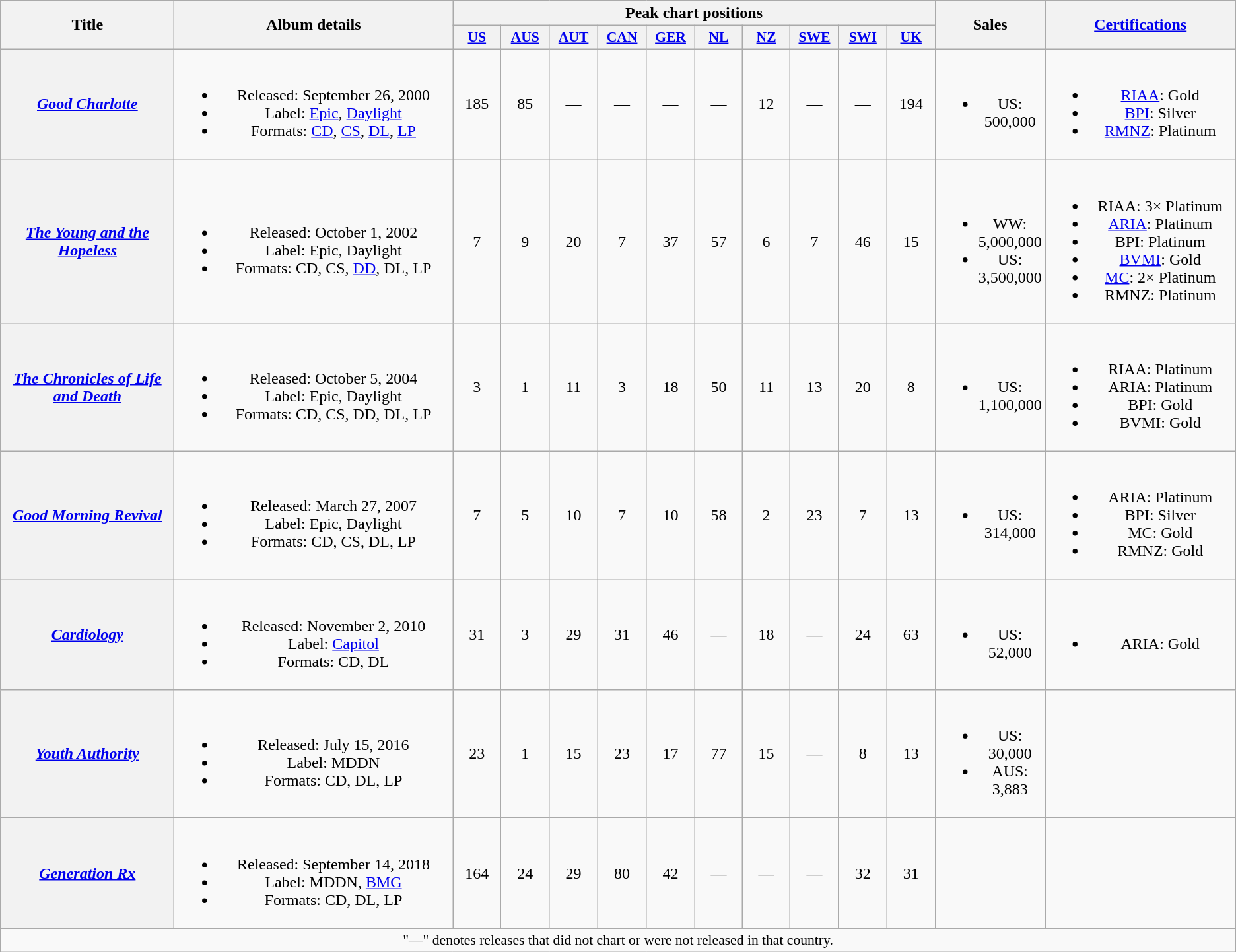<table class="wikitable plainrowheaders" style="text-align:center;">
<tr>
<th scope="col" rowspan="2" style="width:11em;">Title</th>
<th scope="col" rowspan="2" style="width:18em;">Album details</th>
<th scope="col" colspan="10">Peak chart positions</th>
<th scope="col" rowspan="2">Sales</th>
<th scope="col" rowspan="2" style="width:12em;"><a href='#'>Certifications</a></th>
</tr>
<tr>
<th scope="col" style="width:3em;font-size:90%;"><a href='#'>US</a><br></th>
<th scope="col" style="width:3em;font-size:90%;"><a href='#'>AUS</a><br></th>
<th scope="col" style="width:3em;font-size:90%;"><a href='#'>AUT</a><br></th>
<th scope="col" style="width:3em;font-size:90%;"><a href='#'>CAN</a><br></th>
<th scope="col" style="width:3em;font-size:90%;"><a href='#'>GER</a><br></th>
<th scope="col" style="width:3em;font-size:90%;"><a href='#'>NL</a><br></th>
<th scope="col" style="width:3em;font-size:90%;"><a href='#'>NZ</a><br></th>
<th scope="col" style="width:3em;font-size:90%;"><a href='#'>SWE</a><br></th>
<th scope="col" style="width:3em;font-size:90%;"><a href='#'>SWI</a><br></th>
<th scope="col" style="width:3em;font-size:90%;"><a href='#'>UK</a><br></th>
</tr>
<tr>
<th scope="row"><em><a href='#'>Good Charlotte</a></em></th>
<td><br><ul><li>Released: September 26, 2000</li><li>Label: <a href='#'>Epic</a>, <a href='#'>Daylight</a></li><li>Formats: <a href='#'>CD</a>, <a href='#'>CS</a>, <a href='#'>DL</a>, <a href='#'>LP</a></li></ul></td>
<td>185</td>
<td>85</td>
<td>—</td>
<td>—</td>
<td>—</td>
<td>—</td>
<td>12</td>
<td>—</td>
<td>—</td>
<td>194</td>
<td><br><ul><li>US: 500,000</li></ul></td>
<td><br><ul><li><a href='#'>RIAA</a>: Gold</li><li><a href='#'>BPI</a>: Silver</li><li><a href='#'>RMNZ</a>: Platinum</li></ul></td>
</tr>
<tr>
<th scope="row"><em><a href='#'>The Young and the Hopeless</a></em></th>
<td><br><ul><li>Released: October 1, 2002</li><li>Label: Epic, Daylight</li><li>Formats: CD, CS, <a href='#'>DD</a>, DL, LP</li></ul></td>
<td>7</td>
<td>9</td>
<td>20</td>
<td>7</td>
<td>37</td>
<td>57</td>
<td>6</td>
<td>7</td>
<td>46</td>
<td>15</td>
<td><br><ul><li>WW: 5,000,000</li><li>US: 3,500,000</li></ul></td>
<td><br><ul><li>RIAA: 3× Platinum</li><li><a href='#'>ARIA</a>: Platinum</li><li>BPI: Platinum</li><li><a href='#'>BVMI</a>: Gold</li><li><a href='#'>MC</a>: 2× Platinum</li><li>RMNZ: Platinum</li></ul></td>
</tr>
<tr>
<th scope="row"><em><a href='#'>The Chronicles of Life and Death</a></em></th>
<td><br><ul><li>Released: October 5, 2004</li><li>Label: Epic, Daylight</li><li>Formats: CD, CS, DD, DL, LP</li></ul></td>
<td>3</td>
<td>1</td>
<td>11</td>
<td>3</td>
<td>18</td>
<td>50</td>
<td>11</td>
<td>13</td>
<td>20</td>
<td>8</td>
<td><br><ul><li>US: 1,100,000</li></ul></td>
<td><br><ul><li>RIAA: Platinum</li><li>ARIA: Platinum</li><li>BPI: Gold</li><li>BVMI: Gold</li></ul></td>
</tr>
<tr>
<th scope="row"><em><a href='#'>Good Morning Revival</a></em></th>
<td><br><ul><li>Released: March 27, 2007</li><li>Label: Epic, Daylight</li><li>Formats: CD, CS, DL, LP</li></ul></td>
<td>7</td>
<td>5</td>
<td>10</td>
<td>7</td>
<td>10</td>
<td>58</td>
<td>2</td>
<td>23</td>
<td>7</td>
<td>13</td>
<td><br><ul><li>US: 314,000</li></ul></td>
<td><br><ul><li>ARIA: Platinum</li><li>BPI: Silver</li><li>MC: Gold</li><li>RMNZ: Gold</li></ul></td>
</tr>
<tr>
<th scope="row"><em><a href='#'>Cardiology</a></em></th>
<td><br><ul><li>Released: November 2, 2010</li><li>Label: <a href='#'>Capitol</a></li><li>Formats: CD, DL</li></ul></td>
<td>31</td>
<td>3</td>
<td>29</td>
<td>31</td>
<td>46</td>
<td>—</td>
<td>18</td>
<td>—</td>
<td>24</td>
<td>63</td>
<td><br><ul><li>US: 52,000</li></ul></td>
<td><br><ul><li>ARIA: Gold</li></ul></td>
</tr>
<tr>
<th scope="row"><em><a href='#'>Youth Authority</a></em></th>
<td><br><ul><li>Released: July 15, 2016</li><li>Label: MDDN</li><li>Formats: CD, DL, LP</li></ul></td>
<td>23</td>
<td>1</td>
<td>15</td>
<td>23</td>
<td>17</td>
<td>77</td>
<td>15</td>
<td>—</td>
<td>8</td>
<td>13</td>
<td><br><ul><li>US: 30,000</li><li>AUS: 3,883</li></ul></td>
<td></td>
</tr>
<tr>
<th scope="row"><em><a href='#'>Generation Rx</a></em></th>
<td><br><ul><li>Released: September 14, 2018</li><li>Label: MDDN, <a href='#'>BMG</a></li><li>Formats: CD, DL, LP</li></ul></td>
<td>164</td>
<td>24</td>
<td>29</td>
<td>80</td>
<td>42</td>
<td>—</td>
<td>—</td>
<td>—</td>
<td>32</td>
<td>31</td>
<td></td>
<td></td>
</tr>
<tr>
<td colspan="14" style="text-align:center; font-size:90%;">"—" denotes releases that did not chart or were not released in that country.</td>
</tr>
</table>
